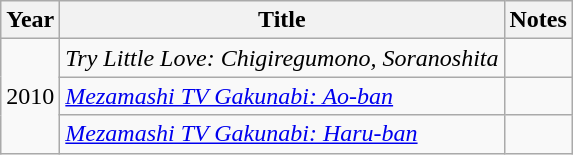<table class="wikitable">
<tr>
<th>Year</th>
<th>Title</th>
<th>Notes</th>
</tr>
<tr>
<td rowspan="3">2010</td>
<td><em>Try Little Love: Chigiregumono, Soranoshita </em></td>
<td></td>
</tr>
<tr>
<td><em><a href='#'>Mezamashi TV Gakunabi: Ao-ban</a></em></td>
<td></td>
</tr>
<tr>
<td><em><a href='#'>Mezamashi TV Gakunabi: Haru-ban</a></em></td>
<td></td>
</tr>
</table>
